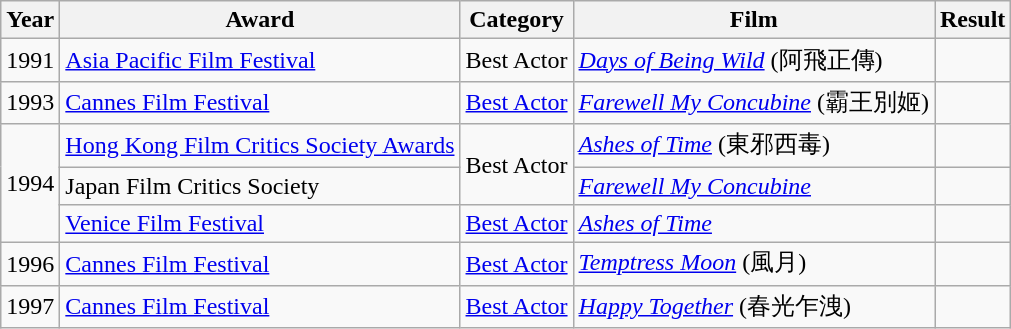<table class="wikitable">
<tr>
<th>Year</th>
<th>Award</th>
<th>Category</th>
<th>Film</th>
<th>Result</th>
</tr>
<tr>
<td>1991</td>
<td><a href='#'>Asia Pacific Film Festival</a></td>
<td>Best Actor</td>
<td><em><a href='#'>Days of Being Wild</a></em> (阿飛正傳)</td>
<td></td>
</tr>
<tr>
<td>1993</td>
<td><a href='#'>Cannes Film Festival</a></td>
<td><a href='#'>Best Actor</a></td>
<td><em><a href='#'>Farewell My Concubine</a></em> (霸王別姬)</td>
<td></td>
</tr>
<tr>
<td rowspan="3">1994</td>
<td><a href='#'>Hong Kong Film Critics Society Awards</a></td>
<td rowspan="2">Best Actor</td>
<td><em><a href='#'>Ashes of Time</a></em> (東邪西毒)</td>
<td></td>
</tr>
<tr>
<td>Japan Film Critics Society</td>
<td><em><a href='#'>Farewell My Concubine</a></em></td>
<td></td>
</tr>
<tr>
<td><a href='#'>Venice Film Festival</a></td>
<td><a href='#'>Best Actor</a></td>
<td><em><a href='#'>Ashes of Time</a></em></td>
<td></td>
</tr>
<tr>
<td>1996</td>
<td><a href='#'>Cannes Film Festival</a></td>
<td><a href='#'>Best Actor</a></td>
<td><em><a href='#'>Temptress Moon</a></em> (風月)</td>
<td></td>
</tr>
<tr>
<td>1997</td>
<td><a href='#'>Cannes Film Festival</a></td>
<td><a href='#'>Best Actor</a></td>
<td><em><a href='#'>Happy Together</a></em> (春光乍洩)</td>
<td></td>
</tr>
</table>
